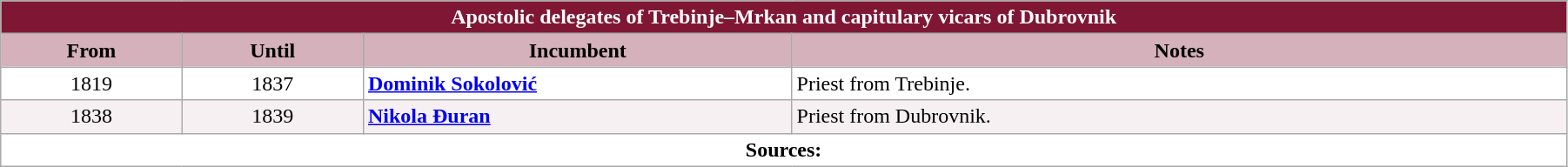<table class="wikitable" style="width:95%"; border="1">
<tr>
<th colspan="4" style="background-color: #7F1734; color: white;">Apostolic delegates of Trebinje–Mrkan and capitulary vicars of Dubrovnik</th>
</tr>
<tr>
<th style="background-color: #D4B1BB; width: 11%;">From</th>
<th style="background-color: #D4B1BB; width: 11%;">Until</th>
<th style="background-color: #D4B1BB; width: 26%;">Incumbent</th>
<th style="background-color: #D4B1BB; width: 47%;">Notes</th>
</tr>
<tr valign="top" style="background-color: white;">
<td style="text-align: center;">1819</td>
<td style="text-align: center;">1837</td>
<td><strong><a href='#'>Dominik Sokolović</a></strong></td>
<td>Priest from Trebinje.</td>
</tr>
<tr valign="top" style="background-color: #F7F0F2;">
<td style="text-align: center;">1838</td>
<td style="text-align: center;">1839</td>
<td><strong><a href='#'>Nikola Đuran</a></strong></td>
<td>Priest from Dubrovnik.</td>
</tr>
<tr valign="top" style="background-color: white;">
<td colspan="5" style="text-align: center;"><strong>Sources:</strong></td>
</tr>
</table>
